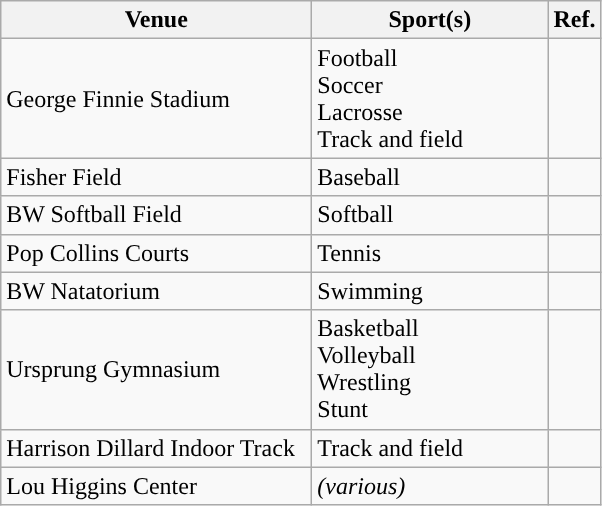<table class="wikitable"; style= "text-align: ">
<tr>
<th width=200px>Venue</th>
<th width=150px>Sport(s)</th>
<th width=px>Ref.</th>
</tr>
<tr>
<td>George Finnie Stadium</td>
<td>Football <br> Soccer <br> Lacrosse <br> Track and field</td>
<td></td>
</tr>
<tr>
<td>Fisher Field</td>
<td>Baseball</td>
<td></td>
</tr>
<tr>
<td>BW Softball Field</td>
<td>Softball</td>
<td></td>
</tr>
<tr>
<td>Pop Collins Courts</td>
<td>Tennis</td>
<td></td>
</tr>
<tr>
<td>BW Natatorium</td>
<td>Swimming</td>
<td></td>
</tr>
<tr>
<td>Ursprung Gymnasium</td>
<td>Basketball <br> Volleyball <br> Wrestling <br> Stunt</td>
<td></td>
</tr>
<tr>
<td>Harrison Dillard Indoor Track</td>
<td>Track and field </td>
<td></td>
</tr>
<tr>
<td>Lou Higgins Center</td>
<td><em>(various)</em> </td>
<td></td>
</tr>
</table>
